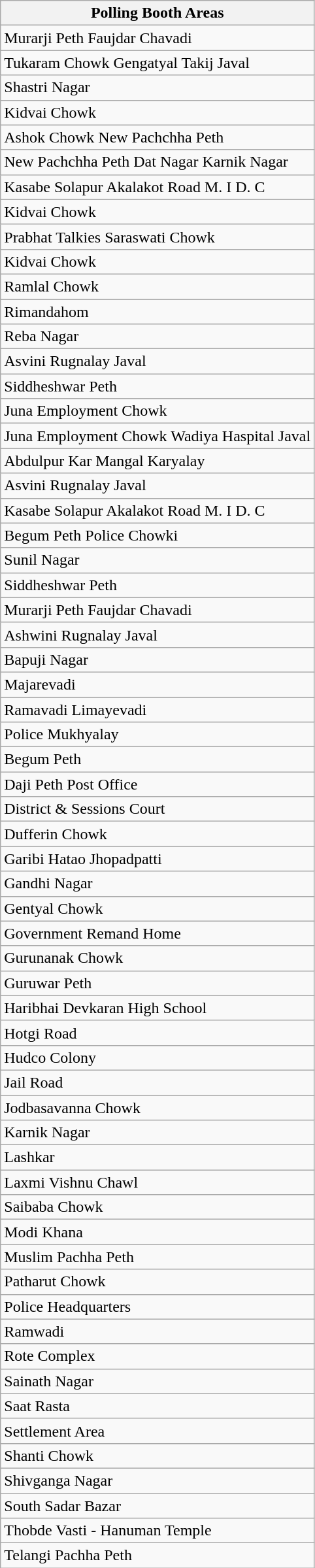<table class="wikitable">
<tr>
<th><strong>Polling Booth Areas</strong></th>
</tr>
<tr>
<td>Murarji Peth Faujdar Chavadi</td>
</tr>
<tr>
<td>Tukaram Chowk Gengatyal Takij Javal</td>
</tr>
<tr>
<td>Shastri Nagar</td>
</tr>
<tr>
<td>Kidvai Chowk</td>
</tr>
<tr>
<td>Ashok Chowk New Pachchha Peth</td>
</tr>
<tr>
<td>New Pachchha Peth Dat Nagar Karnik Nagar</td>
</tr>
<tr>
<td>Kasabe Solapur Akalakot Road M. I D. C</td>
</tr>
<tr>
<td>Kidvai Chowk</td>
</tr>
<tr>
<td>Prabhat Talkies Saraswati Chowk</td>
</tr>
<tr>
<td>Kidvai Chowk</td>
</tr>
<tr>
<td>Ramlal Chowk</td>
</tr>
<tr>
<td>Rimandahom</td>
</tr>
<tr>
<td>Reba Nagar</td>
</tr>
<tr>
<td>Asvini Rugnalay Javal</td>
</tr>
<tr>
<td>Siddheshwar Peth</td>
</tr>
<tr>
<td>Juna Employment Chowk</td>
</tr>
<tr>
<td>Juna Employment Chowk Wadiya Haspital Javal</td>
</tr>
<tr>
<td>Abdulpur Kar Mangal Karyalay</td>
</tr>
<tr>
<td>Asvini Rugnalay Javal</td>
</tr>
<tr>
<td>Kasabe Solapur Akalakot Road M. I D. C</td>
</tr>
<tr>
<td>Begum Peth Police Chowki</td>
</tr>
<tr>
<td>Sunil Nagar</td>
</tr>
<tr>
<td>Siddheshwar Peth</td>
</tr>
<tr>
<td>Murarji Peth Faujdar Chavadi</td>
</tr>
<tr>
<td>Ashwini Rugnalay Javal</td>
</tr>
<tr>
<td>Bapuji Nagar</td>
</tr>
<tr>
<td>Majarevadi</td>
</tr>
<tr>
<td>Ramavadi Limayevadi</td>
</tr>
<tr>
<td>Police Mukhyalay</td>
</tr>
<tr>
<td>Begum Peth</td>
</tr>
<tr>
<td>Daji Peth Post Office</td>
</tr>
<tr>
<td>District & Sessions Court</td>
</tr>
<tr>
<td>Dufferin Chowk</td>
</tr>
<tr>
<td>Garibi Hatao Jhopadpatti</td>
</tr>
<tr>
<td>Gandhi Nagar</td>
</tr>
<tr>
<td>Gentyal Chowk</td>
</tr>
<tr>
<td>Government Remand Home</td>
</tr>
<tr>
<td>Gurunanak Chowk</td>
</tr>
<tr>
<td>Guruwar Peth</td>
</tr>
<tr>
<td>Haribhai Devkaran High School</td>
</tr>
<tr>
<td>Hotgi Road</td>
</tr>
<tr>
<td>Hudco Colony</td>
</tr>
<tr>
<td>Jail Road</td>
</tr>
<tr>
<td>Jodbasavanna Chowk</td>
</tr>
<tr>
<td>Karnik Nagar</td>
</tr>
<tr>
<td>Lashkar</td>
</tr>
<tr>
<td>Laxmi Vishnu Chawl</td>
</tr>
<tr>
<td>Saibaba Chowk</td>
</tr>
<tr>
<td>Modi Khana</td>
</tr>
<tr>
<td>Muslim Pachha Peth</td>
</tr>
<tr>
<td>Patharut Chowk</td>
</tr>
<tr>
<td>Police Headquarters</td>
</tr>
<tr>
<td>Ramwadi</td>
</tr>
<tr>
<td>Rote Complex</td>
</tr>
<tr>
<td>Sainath Nagar</td>
</tr>
<tr>
<td>Saat Rasta</td>
</tr>
<tr>
<td>Settlement Area</td>
</tr>
<tr>
<td>Shanti Chowk</td>
</tr>
<tr>
<td>Shivganga Nagar</td>
</tr>
<tr>
<td>South Sadar Bazar</td>
</tr>
<tr>
<td>Thobde Vasti - Hanuman Temple</td>
</tr>
<tr>
<td>Telangi Pachha Peth</td>
</tr>
</table>
